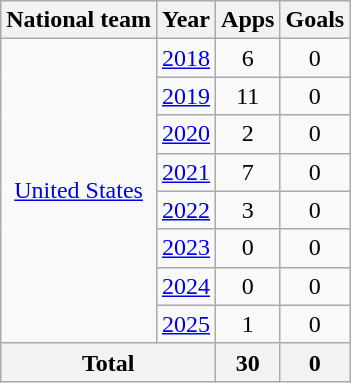<table class="wikitable" style="text-align:center">
<tr>
<th>National team</th>
<th>Year</th>
<th>Apps</th>
<th>Goals</th>
</tr>
<tr>
<td rowspan="8"><a href='#'>United States</a></td>
<td><a href='#'>2018</a></td>
<td>6</td>
<td>0</td>
</tr>
<tr>
<td><a href='#'>2019</a></td>
<td>11</td>
<td>0</td>
</tr>
<tr>
<td><a href='#'>2020</a></td>
<td>2</td>
<td>0</td>
</tr>
<tr>
<td><a href='#'>2021</a></td>
<td>7</td>
<td>0</td>
</tr>
<tr>
<td><a href='#'>2022</a></td>
<td>3</td>
<td>0</td>
</tr>
<tr>
<td><a href='#'>2023</a></td>
<td>0</td>
<td>0</td>
</tr>
<tr>
<td><a href='#'>2024</a></td>
<td>0</td>
<td>0</td>
</tr>
<tr>
<td><a href='#'>2025</a></td>
<td>1</td>
<td>0</td>
</tr>
<tr>
<th colspan="2">Total</th>
<th>30</th>
<th>0</th>
</tr>
</table>
